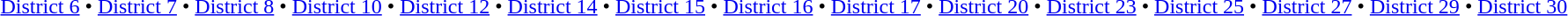<table id=toc class=toc summary=Contents>
<tr>
<td align=center><br><a href='#'>District 6</a> • <a href='#'>District 7</a> • <a href='#'>District 8</a> • <a href='#'>District 10</a> • <a href='#'>District 12</a> • <a href='#'>District 14</a> • <a href='#'>District 15</a> • <a href='#'>District 16</a> • <a href='#'>District 17</a> • <a href='#'>District 20</a> • <a href='#'>District 23</a> • <a href='#'>District 25</a> • <a href='#'>District 27</a> • <a href='#'>District 29</a> • <a href='#'>District 30</a></td>
</tr>
</table>
